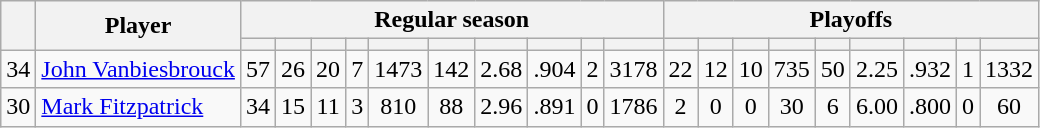<table class="wikitable plainrowheaders" style="text-align:center;">
<tr>
<th scope="col" rowspan="2"></th>
<th scope="col" rowspan="2">Player</th>
<th scope=colgroup colspan=10>Regular season</th>
<th scope=colgroup colspan=9>Playoffs</th>
</tr>
<tr>
<th scope="col"></th>
<th scope="col"></th>
<th scope="col"></th>
<th scope="col"></th>
<th scope="col"></th>
<th scope="col"></th>
<th scope="col"></th>
<th scope="col"></th>
<th scope="col"></th>
<th scope="col"></th>
<th scope="col"></th>
<th scope="col"></th>
<th scope="col"></th>
<th scope="col"></th>
<th scope="col"></th>
<th scope="col"></th>
<th scope="col"></th>
<th scope="col"></th>
<th scope="col"></th>
</tr>
<tr>
<td scope="row">34</td>
<td align="left"><a href='#'>John Vanbiesbrouck</a></td>
<td>57</td>
<td>26</td>
<td>20</td>
<td>7</td>
<td>1473</td>
<td>142</td>
<td>2.68</td>
<td>.904</td>
<td>2</td>
<td>3178</td>
<td>22</td>
<td>12</td>
<td>10</td>
<td>735</td>
<td>50</td>
<td>2.25</td>
<td>.932</td>
<td>1</td>
<td>1332</td>
</tr>
<tr>
<td scope="row">30</td>
<td align="left"><a href='#'>Mark Fitzpatrick</a></td>
<td>34</td>
<td>15</td>
<td>11</td>
<td>3</td>
<td>810</td>
<td>88</td>
<td>2.96</td>
<td>.891</td>
<td>0</td>
<td>1786</td>
<td>2</td>
<td>0</td>
<td>0</td>
<td>30</td>
<td>6</td>
<td>6.00</td>
<td>.800</td>
<td>0</td>
<td>60</td>
</tr>
</table>
